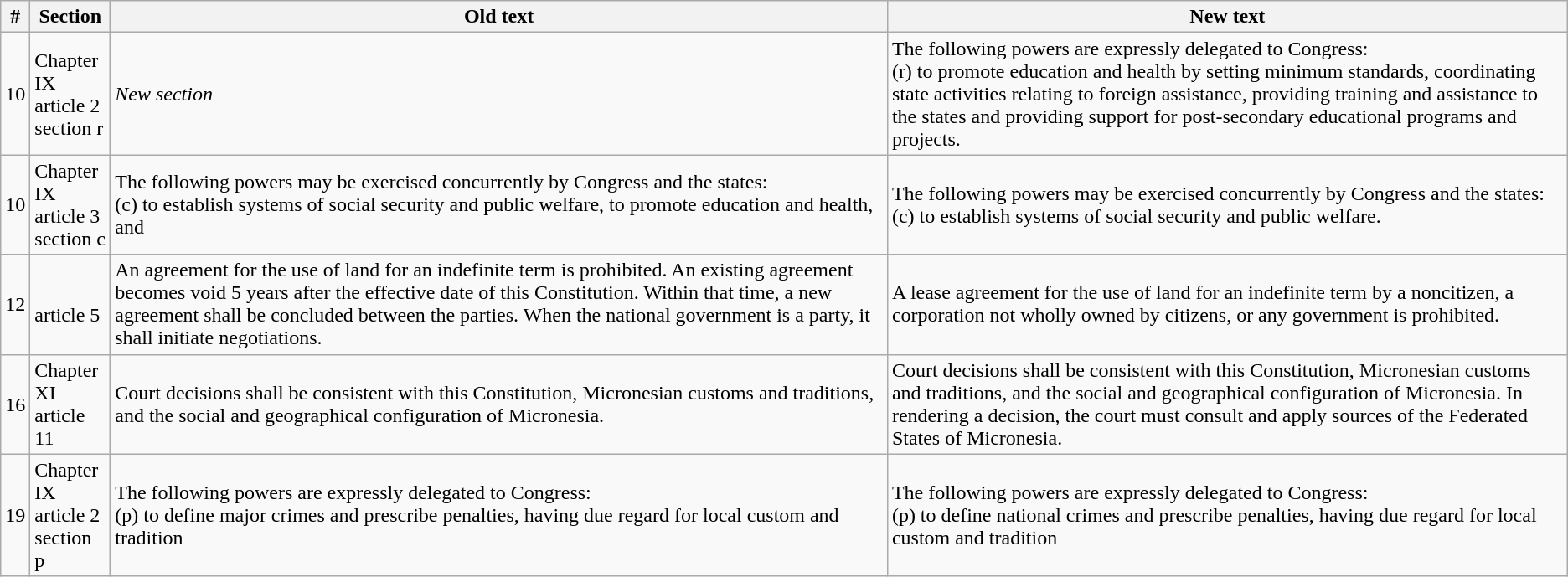<table class=wikitable style=text-align:left>
<tr>
<th>#</th>
<th>Section</th>
<th>Old text</th>
<th>New text</th>
</tr>
<tr>
<td>10</td>
<td>Chapter IX<br>article 2<br>section r</td>
<td><em>New section</em></td>
<td>The following powers are expressly delegated to Congress:<br>(r) to promote education and health by setting minimum standards, coordinating state activities relating to foreign assistance, providing training and assistance to the states and providing support for post-secondary educational programs and projects.</td>
</tr>
<tr>
<td>10</td>
<td>Chapter IX<br>article 3<br>section c</td>
<td>The following powers may be exercised concurrently by Congress and the states:<br>(c) to establish systems of social security and public welfare, to promote education and health, and</td>
<td>The following powers may be exercised concurrently by Congress and the states:<br>(c) to establish systems of social security and public welfare.</td>
</tr>
<tr>
<td>12</td>
<td><br>article 5</td>
<td>An agreement for the use of land for an indefinite term is prohibited. An existing agreement becomes void 5 years after the effective date of this Constitution. Within that time, a new agreement shall be concluded between the parties. When the national government is a party, it shall initiate negotiations.</td>
<td>A lease agreement for the use of land for an indefinite term by a noncitizen, a corporation not wholly owned by citizens, or any government is prohibited.</td>
</tr>
<tr>
<td>16</td>
<td>Chapter XI<br>article 11</td>
<td>Court decisions shall be consistent with this Constitution, Micronesian customs and traditions, and the social and geographical configuration of Micronesia.</td>
<td>Court decisions shall be consistent with this Constitution, Micronesian customs and traditions, and the social and geographical configuration of Micronesia. In rendering a decision, the court must consult and apply sources of the Federated States of Micronesia.</td>
</tr>
<tr>
<td>19</td>
<td>Chapter IX<br>article 2<br>section p</td>
<td>The following powers are expressly delegated to Congress:<br>(p) to define major crimes and prescribe penalties, having due regard for local custom and tradition</td>
<td>The following powers are expressly delegated to Congress:<br>(p) to define national crimes and prescribe penalties, having due regard for local custom and tradition</td>
</tr>
</table>
